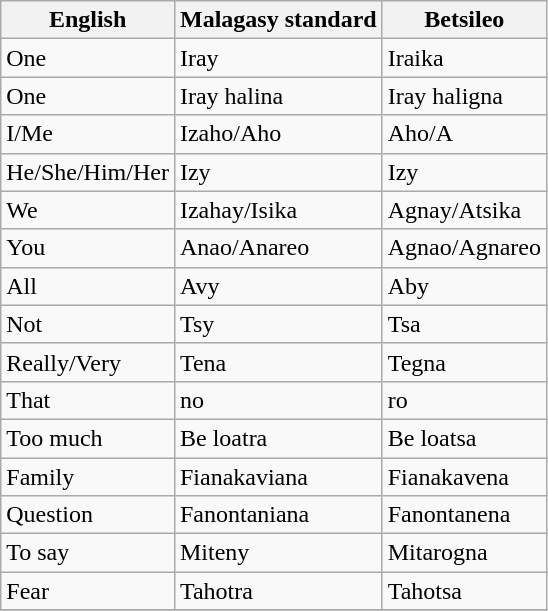<table class="wikitable sortable">
<tr>
<th>English</th>
<th>Malagasy standard</th>
<th>Betsileo</th>
</tr>
<tr>
<td>One</td>
<td>Iray</td>
<td>Iraika</td>
</tr>
<tr>
<td>One</td>
<td>Iray halina</td>
<td>Iray haligna</td>
</tr>
<tr>
<td>I/Me</td>
<td>Izaho/Aho</td>
<td>Aho/A</td>
</tr>
<tr>
<td>He/She/Him/Her</td>
<td>Izy</td>
<td>Izy</td>
</tr>
<tr>
<td>We</td>
<td>Izahay/Isika</td>
<td>Agnay/Atsika</td>
</tr>
<tr>
<td>You</td>
<td>Anao/Anareo</td>
<td>Agnao/Agnareo</td>
</tr>
<tr>
<td>All</td>
<td>Avy</td>
<td>Aby</td>
</tr>
<tr>
<td>Not</td>
<td>Tsy</td>
<td>Tsa</td>
</tr>
<tr>
<td>Really/Very</td>
<td>Tena</td>
<td>Tegna</td>
</tr>
<tr>
<td>That</td>
<td>no</td>
<td>ro</td>
</tr>
<tr>
<td>Too much</td>
<td>Be loatra</td>
<td>Be loatsa</td>
</tr>
<tr>
<td>Family</td>
<td>Fianakaviana</td>
<td>Fianakavena</td>
</tr>
<tr>
<td>Question</td>
<td>Fanontaniana</td>
<td>Fanontanena</td>
</tr>
<tr>
<td>To say</td>
<td>Miteny</td>
<td>Mitarogna</td>
</tr>
<tr>
<td>Fear</td>
<td>Tahotra</td>
<td>Tahotsa</td>
</tr>
<tr>
</tr>
</table>
